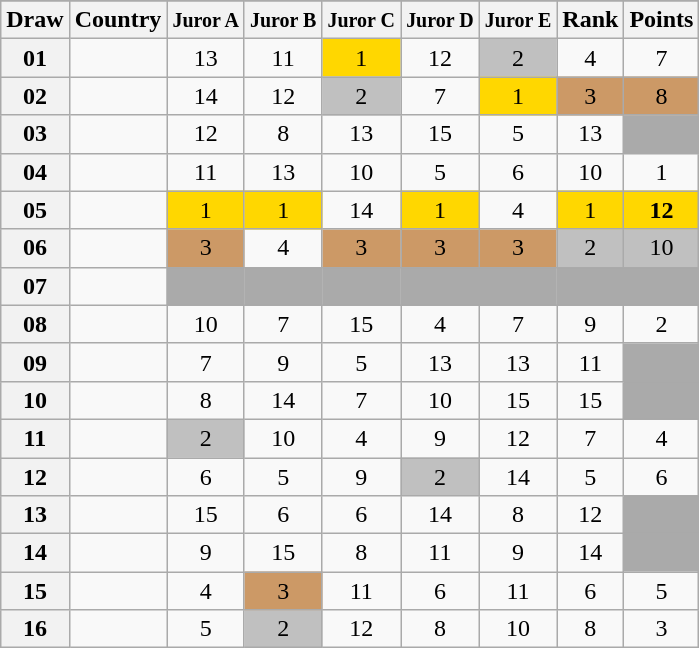<table class="sortable wikitable collapsible plainrowheaders" style="text-align:center;">
<tr>
</tr>
<tr>
<th scope="col">Draw</th>
<th scope="col">Country</th>
<th scope="col"><small>Juror A</small></th>
<th scope="col"><small>Juror B</small></th>
<th scope="col"><small>Juror C</small></th>
<th scope="col"><small>Juror D</small></th>
<th scope="col"><small>Juror E</small></th>
<th scope="col">Rank</th>
<th scope="col">Points</th>
</tr>
<tr>
<th scope="row" style="text-align:center;">01</th>
<td style="text-align:left;"></td>
<td>13</td>
<td>11</td>
<td style="background:gold;">1</td>
<td>12</td>
<td style="background:silver;">2</td>
<td>4</td>
<td>7</td>
</tr>
<tr>
<th scope="row" style="text-align:center;">02</th>
<td style="text-align:left;"></td>
<td>14</td>
<td>12</td>
<td style="background:silver;">2</td>
<td>7</td>
<td style="background:gold;">1</td>
<td style="background:#CC9966;">3</td>
<td style="background:#CC9966;">8</td>
</tr>
<tr>
<th scope="row" style="text-align:center;">03</th>
<td style="text-align:left;"></td>
<td>12</td>
<td>8</td>
<td>13</td>
<td>15</td>
<td>5</td>
<td>13</td>
<td style="background:#AAAAAA;"></td>
</tr>
<tr>
<th scope="row" style="text-align:center;">04</th>
<td style="text-align:left;"></td>
<td>11</td>
<td>13</td>
<td>10</td>
<td>5</td>
<td>6</td>
<td>10</td>
<td>1</td>
</tr>
<tr>
<th scope="row" style="text-align:center;">05</th>
<td style="text-align:left;"></td>
<td style="background:gold;">1</td>
<td style="background:gold;">1</td>
<td>14</td>
<td style="background:gold;">1</td>
<td>4</td>
<td style="background:gold;">1</td>
<td style="background:gold;"><strong>12</strong></td>
</tr>
<tr>
<th scope="row" style="text-align:center;">06</th>
<td style="text-align:left;"></td>
<td style="background:#CC9966;">3</td>
<td>4</td>
<td style="background:#CC9966;">3</td>
<td style="background:#CC9966;">3</td>
<td style="background:#CC9966;">3</td>
<td style="background:silver;">2</td>
<td style="background:silver;">10</td>
</tr>
<tr class="sortbottom">
<th scope="row" style="text-align:center;">07</th>
<td style="text-align:left;"></td>
<td style="background:#AAAAAA;"></td>
<td style="background:#AAAAAA;"></td>
<td style="background:#AAAAAA;"></td>
<td style="background:#AAAAAA;"></td>
<td style="background:#AAAAAA;"></td>
<td style="background:#AAAAAA;"></td>
<td style="background:#AAAAAA;"></td>
</tr>
<tr>
<th scope="row" style="text-align:center;">08</th>
<td style="text-align:left;"></td>
<td>10</td>
<td>7</td>
<td>15</td>
<td>4</td>
<td>7</td>
<td>9</td>
<td>2</td>
</tr>
<tr>
<th scope="row" style="text-align:center;">09</th>
<td style="text-align:left;"></td>
<td>7</td>
<td>9</td>
<td>5</td>
<td>13</td>
<td>13</td>
<td>11</td>
<td style="background:#AAAAAA;"></td>
</tr>
<tr>
<th scope="row" style="text-align:center;">10</th>
<td style="text-align:left;"></td>
<td>8</td>
<td>14</td>
<td>7</td>
<td>10</td>
<td>15</td>
<td>15</td>
<td style="background:#AAAAAA;"></td>
</tr>
<tr>
<th scope="row" style="text-align:center;">11</th>
<td style="text-align:left;"></td>
<td style="background:silver;">2</td>
<td>10</td>
<td>4</td>
<td>9</td>
<td>12</td>
<td>7</td>
<td>4</td>
</tr>
<tr>
<th scope="row" style="text-align:center;">12</th>
<td style="text-align:left;"></td>
<td>6</td>
<td>5</td>
<td>9</td>
<td style="background:silver;">2</td>
<td>14</td>
<td>5</td>
<td>6</td>
</tr>
<tr>
<th scope="row" style="text-align:center;">13</th>
<td style="text-align:left;"></td>
<td>15</td>
<td>6</td>
<td>6</td>
<td>14</td>
<td>8</td>
<td>12</td>
<td style="background:#AAAAAA;"></td>
</tr>
<tr>
<th scope="row" style="text-align:center;">14</th>
<td style="text-align:left;"></td>
<td>9</td>
<td>15</td>
<td>8</td>
<td>11</td>
<td>9</td>
<td>14</td>
<td style="background:#AAAAAA;"></td>
</tr>
<tr>
<th scope="row" style="text-align:center;">15</th>
<td style="text-align:left;"></td>
<td>4</td>
<td style="background:#CC9966;">3</td>
<td>11</td>
<td>6</td>
<td>11</td>
<td>6</td>
<td>5</td>
</tr>
<tr>
<th scope="row" style="text-align:center;">16</th>
<td style="text-align:left;"></td>
<td>5</td>
<td style="background:silver;">2</td>
<td>12</td>
<td>8</td>
<td>10</td>
<td>8</td>
<td>3</td>
</tr>
</table>
